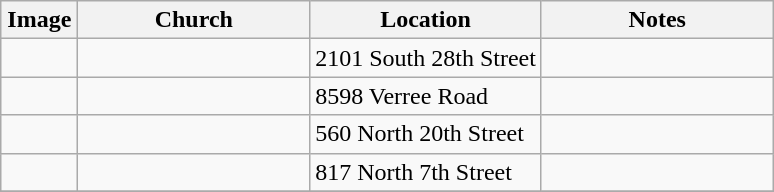<table class="wikitable">
<tr>
<th width="10%">Image</th>
<th width="30%">Church</th>
<th width="30%">Location</th>
<th width="30%">Notes</th>
</tr>
<tr>
<td></td>
<td></td>
<td>2101 South 28th Street</td>
<td></td>
</tr>
<tr>
<td></td>
<td></td>
<td>8598 Verree Road</td>
<td></td>
</tr>
<tr>
<td></td>
<td></td>
<td>560 North 20th Street</td>
<td></td>
</tr>
<tr>
<td></td>
<td></td>
<td>817 North 7th Street</td>
<td></td>
</tr>
<tr>
</tr>
</table>
